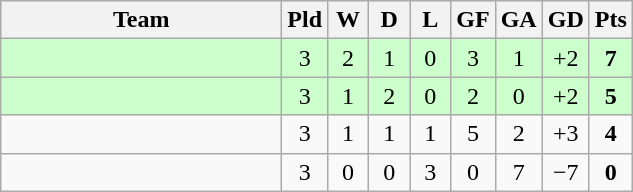<table class="wikitable" style="text-align:center;">
<tr>
<th width=180>Team</th>
<th width=20>Pld</th>
<th width=20>W</th>
<th width=20>D</th>
<th width=20>L</th>
<th width=20>GF</th>
<th width=20>GA</th>
<th width=20>GD</th>
<th width=20>Pts</th>
</tr>
<tr bgcolor="ccffcc">
<td align="left"></td>
<td>3</td>
<td>2</td>
<td>1</td>
<td>0</td>
<td>3</td>
<td>1</td>
<td>+2</td>
<td><strong>7</strong></td>
</tr>
<tr bgcolor="ccffcc">
<td align="left"></td>
<td>3</td>
<td>1</td>
<td>2</td>
<td>0</td>
<td>2</td>
<td>0</td>
<td>+2</td>
<td><strong>5</strong></td>
</tr>
<tr>
<td align="left"></td>
<td>3</td>
<td>1</td>
<td>1</td>
<td>1</td>
<td>5</td>
<td>2</td>
<td>+3</td>
<td><strong>4</strong></td>
</tr>
<tr>
<td align="left"></td>
<td>3</td>
<td>0</td>
<td>0</td>
<td>3</td>
<td>0</td>
<td>7</td>
<td>−7</td>
<td><strong>0</strong></td>
</tr>
</table>
